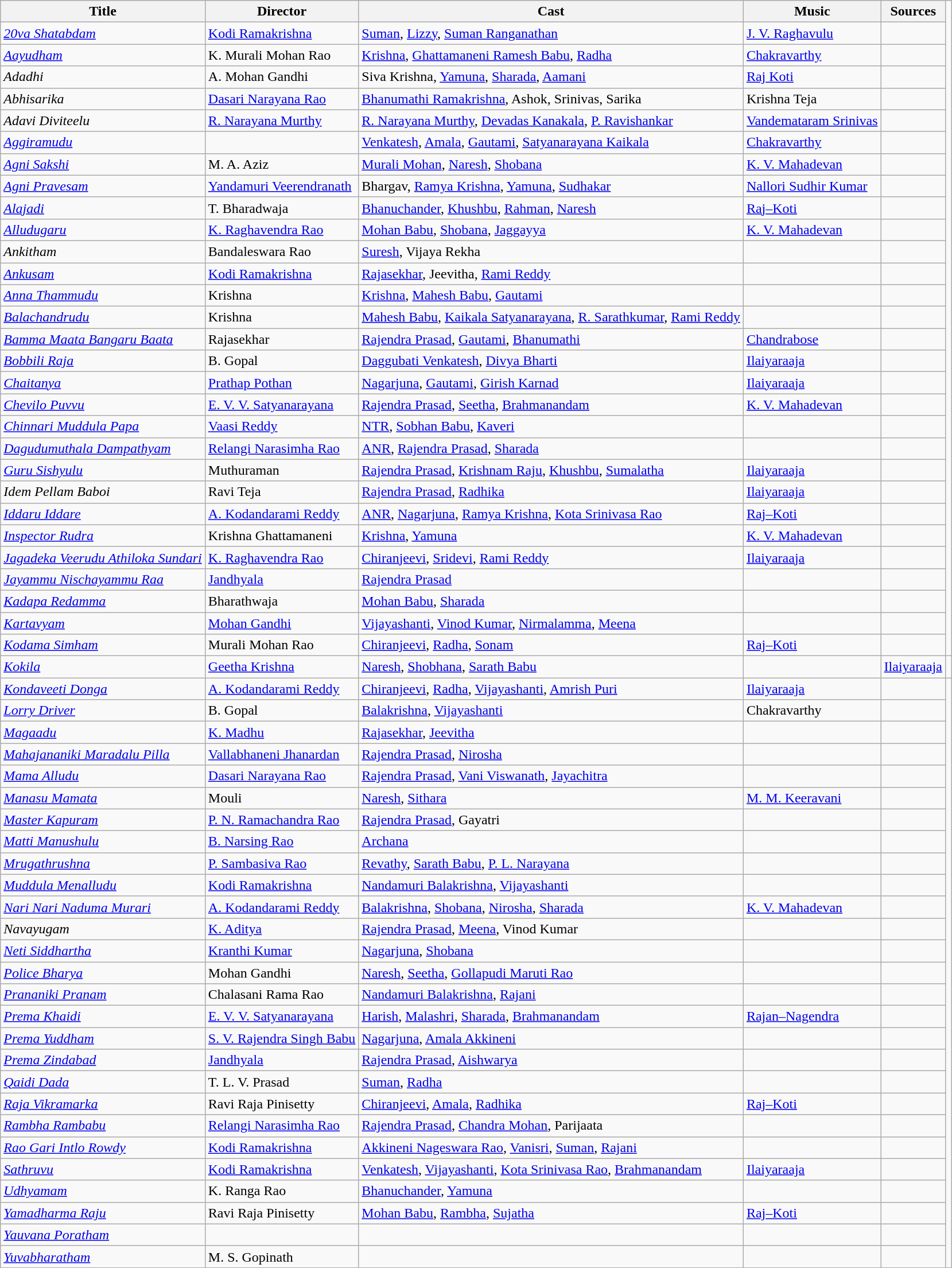<table class="wikitable">
<tr>
<th>Title</th>
<th>Director</th>
<th>Cast</th>
<th>Music</th>
<th>Sources</th>
</tr>
<tr>
<td><em><a href='#'>20va Shatabdam</a></em></td>
<td><a href='#'>Kodi Ramakrishna</a></td>
<td><a href='#'>Suman</a>, <a href='#'>Lizzy</a>, <a href='#'>Suman Ranganathan</a></td>
<td><a href='#'>J. V. Raghavulu</a></td>
<td></td>
</tr>
<tr>
<td><em><a href='#'>Aayudham</a></em></td>
<td>K. Murali Mohan Rao</td>
<td><a href='#'>Krishna</a>, <a href='#'>Ghattamaneni Ramesh Babu</a>, <a href='#'>Radha</a></td>
<td><a href='#'>Chakravarthy</a></td>
<td></td>
</tr>
<tr>
<td><em>Adadhi</em></td>
<td>A. Mohan Gandhi</td>
<td>Siva Krishna, <a href='#'>Yamuna</a>, <a href='#'>Sharada</a>, <a href='#'>Aamani</a></td>
<td><a href='#'>Raj Koti</a></td>
<td></td>
</tr>
<tr>
<td><em>Abhisarika</em></td>
<td><a href='#'>Dasari Narayana Rao</a></td>
<td><a href='#'>Bhanumathi Ramakrishna</a>, Ashok, Srinivas, Sarika</td>
<td>Krishna Teja</td>
<td></td>
</tr>
<tr>
<td><em>Adavi Diviteelu</em></td>
<td><a href='#'>R. Narayana Murthy</a></td>
<td><a href='#'>R. Narayana Murthy</a>, <a href='#'>Devadas Kanakala</a>, <a href='#'>P. Ravishankar</a></td>
<td><a href='#'>Vandemataram Srinivas</a></td>
<td></td>
</tr>
<tr>
<td><em><a href='#'>Aggiramudu</a></em></td>
<td></td>
<td><a href='#'>Venkatesh</a>, <a href='#'>Amala</a>, <a href='#'>Gautami</a>, <a href='#'>Satyanarayana Kaikala</a></td>
<td><a href='#'>Chakravarthy</a></td>
<td></td>
</tr>
<tr>
<td><em><a href='#'>Agni Sakshi</a></em></td>
<td>M. A. Aziz</td>
<td><a href='#'>Murali Mohan</a>, <a href='#'>Naresh</a>, <a href='#'>Shobana</a></td>
<td><a href='#'>K. V. Mahadevan</a></td>
<td></td>
</tr>
<tr>
<td><em><a href='#'>Agni Pravesam</a></em></td>
<td><a href='#'>Yandamuri Veerendranath</a></td>
<td>Bhargav, <a href='#'>Ramya Krishna</a>, <a href='#'>Yamuna</a>, <a href='#'>Sudhakar</a></td>
<td><a href='#'>Nallori Sudhir Kumar</a></td>
<td></td>
</tr>
<tr>
<td><em><a href='#'>Alajadi</a></em></td>
<td>T. Bharadwaja</td>
<td><a href='#'>Bhanuchander</a>, <a href='#'>Khushbu</a>, <a href='#'>Rahman</a>, <a href='#'>Naresh</a></td>
<td><a href='#'>Raj–Koti</a></td>
<td></td>
</tr>
<tr>
<td><em><a href='#'>Alludugaru</a></em></td>
<td><a href='#'>K. Raghavendra Rao</a></td>
<td><a href='#'>Mohan Babu</a>, <a href='#'>Shobana</a>, <a href='#'>Jaggayya</a></td>
<td><a href='#'>K. V. Mahadevan</a></td>
<td></td>
</tr>
<tr>
<td><em>Ankitham</em></td>
<td>Bandaleswara Rao</td>
<td><a href='#'>Suresh</a>, Vijaya Rekha</td>
<td></td>
<td></td>
</tr>
<tr>
<td><em><a href='#'>Ankusam</a> </em></td>
<td><a href='#'>Kodi Ramakrishna</a></td>
<td><a href='#'>Rajasekhar</a>, Jeevitha, <a href='#'>Rami Reddy</a></td>
<td></td>
<td></td>
</tr>
<tr>
<td><em><a href='#'>Anna Thammudu</a></em></td>
<td>Krishna</td>
<td><a href='#'>Krishna</a>, <a href='#'>Mahesh Babu</a>, <a href='#'>Gautami</a></td>
<td></td>
<td></td>
</tr>
<tr>
<td><em><a href='#'>Balachandrudu</a></em></td>
<td>Krishna</td>
<td><a href='#'>Mahesh Babu</a>, <a href='#'>Kaikala Satyanarayana</a>, <a href='#'>R. Sarathkumar</a>, <a href='#'>Rami Reddy</a></td>
<td></td>
<td></td>
</tr>
<tr>
<td><em><a href='#'>Bamma Maata Bangaru Baata</a></em></td>
<td>Rajasekhar</td>
<td><a href='#'>Rajendra Prasad</a>, <a href='#'>Gautami</a>, <a href='#'>Bhanumathi</a></td>
<td><a href='#'>Chandrabose</a></td>
<td></td>
</tr>
<tr>
<td><em><a href='#'>Bobbili Raja</a></em></td>
<td>B. Gopal</td>
<td><a href='#'>Daggubati Venkatesh</a>, <a href='#'>Divya Bharti</a></td>
<td><a href='#'>Ilaiyaraaja</a></td>
<td></td>
</tr>
<tr>
<td><em><a href='#'>Chaitanya</a></em></td>
<td><a href='#'>Prathap Pothan</a></td>
<td><a href='#'>Nagarjuna</a>, <a href='#'>Gautami</a>, <a href='#'>Girish Karnad</a></td>
<td><a href='#'>Ilaiyaraaja</a></td>
<td></td>
</tr>
<tr>
<td><em><a href='#'>Chevilo Puvvu</a></em></td>
<td><a href='#'>E. V. V. Satyanarayana</a></td>
<td><a href='#'>Rajendra Prasad</a>, <a href='#'>Seetha</a>, <a href='#'>Brahmanandam</a></td>
<td><a href='#'>K. V. Mahadevan</a></td>
<td></td>
</tr>
<tr>
<td><em><a href='#'>Chinnari Muddula Papa</a></em></td>
<td><a href='#'>Vaasi Reddy</a></td>
<td><a href='#'>NTR</a>, <a href='#'>Sobhan Babu</a>, <a href='#'>Kaveri</a></td>
<td></td>
<td></td>
</tr>
<tr>
<td><em><a href='#'>Dagudumuthala Dampathyam</a></em></td>
<td><a href='#'>Relangi Narasimha Rao</a></td>
<td><a href='#'>ANR</a>, <a href='#'>Rajendra Prasad</a>, <a href='#'>Sharada</a></td>
<td></td>
<td></td>
</tr>
<tr>
<td><em><a href='#'>Guru Sishyulu</a> </em></td>
<td>Muthuraman</td>
<td><a href='#'>Rajendra Prasad</a>, <a href='#'>Krishnam Raju</a>, <a href='#'>Khushbu</a>, <a href='#'>Sumalatha</a></td>
<td><a href='#'>Ilaiyaraaja</a></td>
<td></td>
</tr>
<tr>
<td><em>Idem Pellam Baboi</em></td>
<td>Ravi Teja</td>
<td><a href='#'>Rajendra Prasad</a>, <a href='#'>Radhika</a></td>
<td><a href='#'>Ilaiyaraaja</a></td>
<td></td>
</tr>
<tr>
<td><em><a href='#'>Iddaru Iddare</a></em></td>
<td><a href='#'>A. Kodandarami Reddy</a></td>
<td><a href='#'>ANR</a>, <a href='#'>Nagarjuna</a>, <a href='#'>Ramya Krishna</a>, <a href='#'>Kota Srinivasa Rao</a></td>
<td><a href='#'>Raj–Koti</a></td>
<td></td>
</tr>
<tr>
<td><em><a href='#'>Inspector Rudra</a></em></td>
<td>Krishna Ghattamaneni</td>
<td><a href='#'>Krishna</a>, <a href='#'>Yamuna</a></td>
<td><a href='#'>K. V. Mahadevan</a></td>
<td></td>
</tr>
<tr>
<td><em><a href='#'>Jagadeka Veerudu Athiloka Sundari</a> </em></td>
<td><a href='#'>K. Raghavendra Rao</a></td>
<td><a href='#'>Chiranjeevi</a>, <a href='#'>Sridevi</a>, <a href='#'>Rami Reddy</a></td>
<td><a href='#'>Ilaiyaraaja</a></td>
<td></td>
</tr>
<tr>
<td><em><a href='#'>Jayammu Nischayammu Raa</a></em></td>
<td><a href='#'>Jandhyala</a></td>
<td><a href='#'>Rajendra Prasad</a></td>
<td></td>
<td></td>
</tr>
<tr>
<td><em><a href='#'>Kadapa Redamma</a></em></td>
<td>Bharathwaja</td>
<td><a href='#'>Mohan Babu</a>, <a href='#'>Sharada</a></td>
<td></td>
<td></td>
</tr>
<tr>
<td><em><a href='#'>Kartavyam</a></em></td>
<td><a href='#'>Mohan Gandhi</a></td>
<td><a href='#'>Vijayashanti</a>, <a href='#'>Vinod Kumar</a>, <a href='#'>Nirmalamma</a>, <a href='#'>Meena</a></td>
<td></td>
<td></td>
</tr>
<tr>
<td><em><a href='#'>Kodama Simham</a></em></td>
<td>Murali Mohan Rao</td>
<td><a href='#'>Chiranjeevi</a>, <a href='#'>Radha</a>, <a href='#'>Sonam</a></td>
<td><a href='#'>Raj–Koti</a></td>
<td></td>
</tr>
<tr>
<td><em><a href='#'>Kokila</a></em></td>
<td><a href='#'>Geetha Krishna</a></td>
<td><a href='#'>Naresh</a>, <a href='#'>Shobhana</a>, <a href='#'>Sarath Babu</a></td>
<td></td>
<td><a href='#'>Ilaiyaraaja</a></td>
<td></td>
</tr>
<tr>
<td><em><a href='#'>Kondaveeti Donga</a></em></td>
<td><a href='#'>A. Kodandarami Reddy</a></td>
<td><a href='#'>Chiranjeevi</a>, <a href='#'>Radha</a>, <a href='#'>Vijayashanti</a>, <a href='#'>Amrish Puri</a></td>
<td><a href='#'>Ilaiyaraaja</a></td>
<td></td>
</tr>
<tr>
<td><em><a href='#'>Lorry Driver</a></em></td>
<td>B. Gopal</td>
<td><a href='#'>Balakrishna</a>, <a href='#'>Vijayashanti</a></td>
<td>Chakravarthy</td>
<td></td>
</tr>
<tr>
<td><em><a href='#'>Magaadu</a></em></td>
<td><a href='#'>K. Madhu</a></td>
<td><a href='#'>Rajasekhar</a>, <a href='#'>Jeevitha</a></td>
<td></td>
<td></td>
</tr>
<tr>
<td><em><a href='#'>Mahajananiki Maradalu Pilla</a></em></td>
<td><a href='#'>Vallabhaneni Jhanardan</a></td>
<td><a href='#'>Rajendra Prasad</a>, <a href='#'>Nirosha</a></td>
<td></td>
<td></td>
</tr>
<tr>
<td><em><a href='#'>Mama Alludu</a></em></td>
<td><a href='#'>Dasari Narayana Rao</a></td>
<td><a href='#'>Rajendra Prasad</a>, <a href='#'>Vani Viswanath</a>, <a href='#'>Jayachitra</a></td>
<td></td>
<td></td>
</tr>
<tr>
<td><em><a href='#'>Manasu Mamata</a></em></td>
<td>Mouli</td>
<td><a href='#'>Naresh</a>, <a href='#'>Sithara</a></td>
<td><a href='#'>M. M. Keeravani</a></td>
<td></td>
</tr>
<tr>
<td><em><a href='#'>Master Kapuram</a></em></td>
<td><a href='#'>P. N. Ramachandra Rao</a></td>
<td><a href='#'>Rajendra Prasad</a>, Gayatri</td>
<td></td>
<td></td>
</tr>
<tr>
<td><em><a href='#'>Matti Manushulu</a></em></td>
<td><a href='#'>B. Narsing Rao</a></td>
<td><a href='#'>Archana</a></td>
<td></td>
<td></td>
</tr>
<tr>
<td><em><a href='#'>Mrugathrushna</a></em></td>
<td><a href='#'>P. Sambasiva Rao</a></td>
<td><a href='#'>Revathy</a>, <a href='#'>Sarath Babu</a>, <a href='#'>P. L. Narayana</a></td>
<td></td>
<td></td>
</tr>
<tr>
<td><em><a href='#'>Muddula Menalludu</a></em></td>
<td><a href='#'>Kodi Ramakrishna</a></td>
<td><a href='#'>Nandamuri Balakrishna</a>, <a href='#'>Vijayashanti</a></td>
<td></td>
<td></td>
</tr>
<tr>
<td><em><a href='#'>Nari Nari Naduma Murari</a></em></td>
<td><a href='#'>A. Kodandarami Reddy</a></td>
<td><a href='#'>Balakrishna</a>, <a href='#'>Shobana</a>, <a href='#'>Nirosha</a>, <a href='#'>Sharada</a></td>
<td><a href='#'>K. V. Mahadevan</a></td>
<td></td>
</tr>
<tr>
<td><em>Navayugam</em></td>
<td><a href='#'>K. Aditya</a></td>
<td><a href='#'>Rajendra Prasad</a>, <a href='#'>Meena</a>, Vinod Kumar</td>
<td></td>
<td></td>
</tr>
<tr>
<td><em><a href='#'>Neti Siddhartha</a></em></td>
<td><a href='#'>Kranthi Kumar</a></td>
<td><a href='#'>Nagarjuna</a>, <a href='#'>Shobana</a></td>
<td></td>
<td></td>
</tr>
<tr>
<td><em><a href='#'>Police Bharya</a></em></td>
<td>Mohan Gandhi</td>
<td><a href='#'>Naresh</a>, <a href='#'>Seetha</a>, <a href='#'>Gollapudi Maruti Rao</a></td>
<td></td>
<td></td>
</tr>
<tr>
<td><em><a href='#'>Prananiki Pranam</a></em></td>
<td>Chalasani Rama Rao</td>
<td><a href='#'>Nandamuri Balakrishna</a>, <a href='#'>Rajani</a></td>
<td></td>
<td></td>
</tr>
<tr>
<td><em><a href='#'>Prema Khaidi</a> </em></td>
<td><a href='#'>E. V. V. Satyanarayana</a></td>
<td><a href='#'>Harish</a>, <a href='#'>Malashri</a>, <a href='#'>Sharada</a>, <a href='#'>Brahmanandam</a></td>
<td><a href='#'>Rajan–Nagendra</a></td>
<td></td>
</tr>
<tr>
<td><em><a href='#'>Prema Yuddham</a></em></td>
<td><a href='#'>S. V. Rajendra Singh Babu</a></td>
<td><a href='#'>Nagarjuna</a>, <a href='#'>Amala Akkineni</a></td>
<td></td>
<td></td>
</tr>
<tr>
<td><em><a href='#'>Prema Zindabad</a></em></td>
<td><a href='#'>Jandhyala</a></td>
<td><a href='#'>Rajendra Prasad</a>, <a href='#'>Aishwarya</a></td>
<td></td>
<td></td>
</tr>
<tr>
<td><em><a href='#'>Qaidi Dada</a></em></td>
<td>T. L. V. Prasad</td>
<td><a href='#'>Suman</a>, <a href='#'>Radha</a></td>
<td></td>
<td></td>
</tr>
<tr>
<td><em><a href='#'>Raja Vikramarka</a></em></td>
<td>Ravi Raja Pinisetty</td>
<td><a href='#'>Chiranjeevi</a>, <a href='#'>Amala</a>, <a href='#'>Radhika</a></td>
<td><a href='#'>Raj–Koti</a></td>
<td></td>
</tr>
<tr>
<td><em><a href='#'>Rambha Rambabu</a></em></td>
<td><a href='#'>Relangi Narasimha Rao</a></td>
<td><a href='#'>Rajendra Prasad</a>, <a href='#'>Chandra Mohan</a>, Parijaata</td>
<td></td>
<td></td>
</tr>
<tr>
<td><em><a href='#'>Rao Gari Intlo Rowdy</a></em></td>
<td><a href='#'>Kodi Ramakrishna</a></td>
<td><a href='#'>Akkineni Nageswara Rao</a>, <a href='#'>Vanisri</a>, <a href='#'>Suman</a>, <a href='#'>Rajani</a></td>
<td></td>
<td></td>
</tr>
<tr>
<td><em><a href='#'>Sathruvu</a></em></td>
<td><a href='#'>Kodi Ramakrishna</a></td>
<td><a href='#'>Venkatesh</a>, <a href='#'>Vijayashanti</a>, <a href='#'>Kota Srinivasa Rao</a>, <a href='#'>Brahmanandam</a></td>
<td><a href='#'>Ilaiyaraaja</a></td>
<td></td>
</tr>
<tr>
<td><em><a href='#'>Udhyamam</a></em></td>
<td>K. Ranga Rao</td>
<td><a href='#'>Bhanuchander</a>, <a href='#'>Yamuna</a></td>
<td></td>
<td></td>
</tr>
<tr>
<td><em><a href='#'>Yamadharma Raju</a></em></td>
<td>Ravi Raja Pinisetty</td>
<td><a href='#'>Mohan Babu</a>, <a href='#'>Rambha</a>, <a href='#'>Sujatha</a></td>
<td><a href='#'>Raj–Koti</a></td>
<td></td>
</tr>
<tr>
<td><em><a href='#'>Yauvana Poratham</a></em></td>
<td></td>
<td></td>
<td></td>
<td></td>
</tr>
<tr>
<td><em><a href='#'>Yuvabharatham</a></em></td>
<td>M. S. Gopinath</td>
<td></td>
<td></td>
<td></td>
</tr>
</table>
